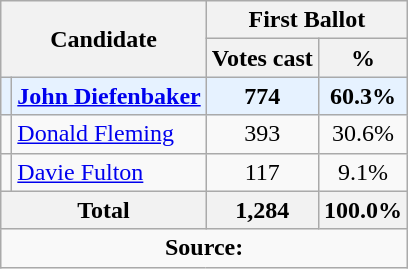<table class="wikitable">
<tr>
<th rowspan="2" colspan="2">Candidate</th>
<th colspan = "2">First Ballot</th>
</tr>
<tr>
<th>Votes cast</th>
<th>%</th>
</tr>
<tr style="background:#E6F2FF">
<td></td>
<td><strong><a href='#'>John Diefenbaker</a></strong></td>
<td align = "center"><strong>774</strong></td>
<td align = "center"><strong>60.3%</strong></td>
</tr>
<tr>
<td></td>
<td><a href='#'>Donald Fleming</a></td>
<td align = "center">393</td>
<td align = "center">30.6%</td>
</tr>
<tr>
<td></td>
<td><a href='#'>Davie Fulton</a></td>
<td align = "center">117</td>
<td align = "center">9.1%</td>
</tr>
<tr>
<th colspan = "2">Total</th>
<th align = "center">1,284</th>
<th align = "center">100.0%</th>
</tr>
<tr>
<td align="center" colspan=12><strong>Source:</strong>  </td>
</tr>
</table>
